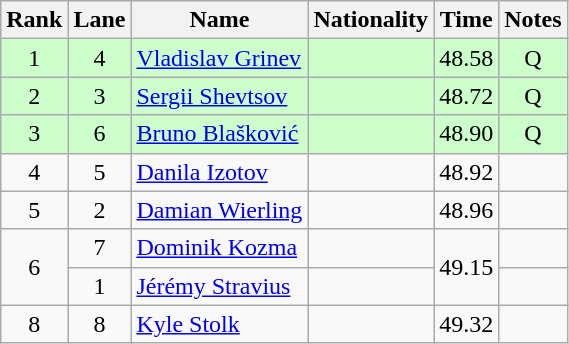<table class="wikitable sortable" style="text-align:center">
<tr>
<th>Rank</th>
<th>Lane</th>
<th>Name</th>
<th>Nationality</th>
<th>Time</th>
<th>Notes</th>
</tr>
<tr bgcolor=ccffcc>
<td>1</td>
<td>4</td>
<td align=left><a href='#'>Vladislav Grinev</a></td>
<td align=left></td>
<td>48.58</td>
<td>Q</td>
</tr>
<tr bgcolor=ccffcc>
<td>2</td>
<td>3</td>
<td align=left><a href='#'>Sergii Shevtsov</a></td>
<td align=left></td>
<td>48.72</td>
<td>Q</td>
</tr>
<tr bgcolor=ccffcc>
<td>3</td>
<td>6</td>
<td align=left><a href='#'>Bruno Blašković</a></td>
<td align=left></td>
<td>48.90</td>
<td>Q</td>
</tr>
<tr>
<td>4</td>
<td>5</td>
<td align=left><a href='#'>Danila Izotov</a></td>
<td align=left></td>
<td>48.92</td>
<td></td>
</tr>
<tr>
<td>5</td>
<td>2</td>
<td align=left><a href='#'>Damian Wierling</a></td>
<td align=left></td>
<td>48.96</td>
<td></td>
</tr>
<tr>
<td rowspan=2>6</td>
<td>7</td>
<td align=left><a href='#'>Dominik Kozma</a></td>
<td align=left></td>
<td rowspan=2>49.15</td>
<td></td>
</tr>
<tr>
<td>1</td>
<td align=left><a href='#'>Jérémy Stravius</a></td>
<td align=left></td>
<td></td>
</tr>
<tr>
<td>8</td>
<td>8</td>
<td align=left><a href='#'>Kyle Stolk</a></td>
<td align=left></td>
<td>49.32</td>
<td></td>
</tr>
</table>
